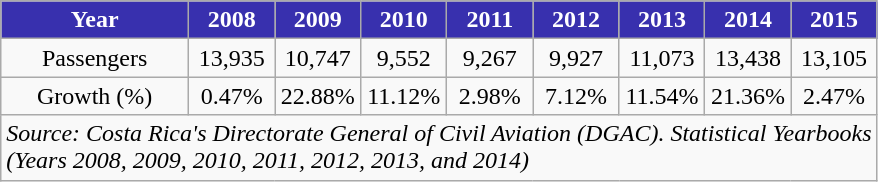<table class="sortable wikitable toccolours" style="text-align:center">
<tr>
<th style="background:#3830AE;color:white">Year</th>
<th style="background:#3830AE;color:white; width:50px">2008</th>
<th style="background:#3830AE;color:white; width:50px">2009</th>
<th style="background:#3830AE;color:white; width:50px">2010</th>
<th style="background:#3830AE;color:white; width:50px">2011</th>
<th style="background:#3830AE;color:white; width:50px">2012</th>
<th style="background:#3830AE;color:white; width:50px">2013</th>
<th style="background:#3830AE;color:white; width:50px">2014</th>
<th style="background:#3830AE;color:white; width:50px">2015</th>
</tr>
<tr>
<td>Passengers</td>
<td>13,935</td>
<td>10,747</td>
<td>9,552</td>
<td>9,267</td>
<td>9,927</td>
<td>11,073</td>
<td>13,438</td>
<td>13,105</td>
</tr>
<tr>
<td>Growth (%)</td>
<td> 0.47%</td>
<td> 22.88%</td>
<td> 11.12%</td>
<td> 2.98%</td>
<td> 7.12%</td>
<td> 11.54%</td>
<td> 21.36%</td>
<td> 2.47%</td>
</tr>
<tr>
<td colspan="9" style="text-align:left;"><em>Source: Costa Rica's Directorate General of Civil Aviation (DGAC). Statistical Yearbooks<br>(Years 2008, 2009, 2010, 2011, 2012, 2013, and 2014)</em><br></td>
</tr>
</table>
